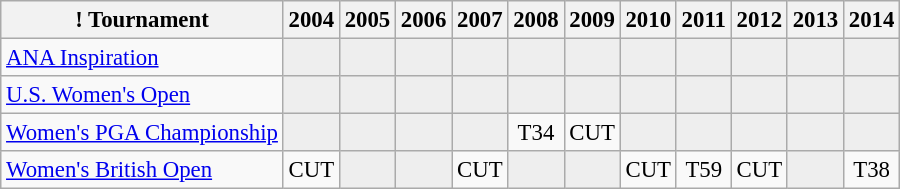<table class="wikitable" style="font-size:95%;text-align:center;">
<tr>
<th>! Tournament</th>
<th>2004</th>
<th>2005</th>
<th>2006</th>
<th>2007</th>
<th>2008</th>
<th>2009</th>
<th>2010</th>
<th>2011</th>
<th>2012</th>
<th>2013</th>
<th>2014</th>
</tr>
<tr>
<td align=left><a href='#'>ANA Inspiration</a></td>
<td style="background:#eeeeee;"></td>
<td style="background:#eeeeee;"></td>
<td style="background:#eeeeee;"></td>
<td style="background:#eeeeee;"></td>
<td style="background:#eeeeee;"></td>
<td style="background:#eeeeee;"></td>
<td style="background:#eeeeee;"></td>
<td style="background:#eeeeee;"></td>
<td style="background:#eeeeee;"></td>
<td style="background:#eeeeee;"></td>
<td style="background:#eeeeee;"></td>
</tr>
<tr>
<td align=left><a href='#'>U.S. Women's Open</a></td>
<td style="background:#eeeeee;"></td>
<td style="background:#eeeeee;"></td>
<td style="background:#eeeeee;"></td>
<td style="background:#eeeeee;"></td>
<td style="background:#eeeeee;"></td>
<td style="background:#eeeeee;"></td>
<td style="background:#eeeeee;"></td>
<td style="background:#eeeeee;"></td>
<td style="background:#eeeeee;"></td>
<td style="background:#eeeeee;"></td>
<td style="background:#eeeeee;"></td>
</tr>
<tr>
<td align=left><a href='#'>Women's PGA Championship</a></td>
<td style="background:#eeeeee;"></td>
<td style="background:#eeeeee;"></td>
<td style="background:#eeeeee;"></td>
<td style="background:#eeeeee;"></td>
<td>T34</td>
<td>CUT</td>
<td style="background:#eeeeee;"></td>
<td style="background:#eeeeee;"></td>
<td style="background:#eeeeee;"></td>
<td style="background:#eeeeee;"></td>
<td style="background:#eeeeee;"></td>
</tr>
<tr>
<td align=left><a href='#'>Women's British Open</a></td>
<td>CUT</td>
<td style="background:#eeeeee;"></td>
<td style="background:#eeeeee;"></td>
<td>CUT</td>
<td style="background:#eeeeee;"></td>
<td style="background:#eeeeee;"></td>
<td>CUT</td>
<td>T59</td>
<td>CUT</td>
<td style="background:#eeeeee;"></td>
<td>T38</td>
</tr>
</table>
